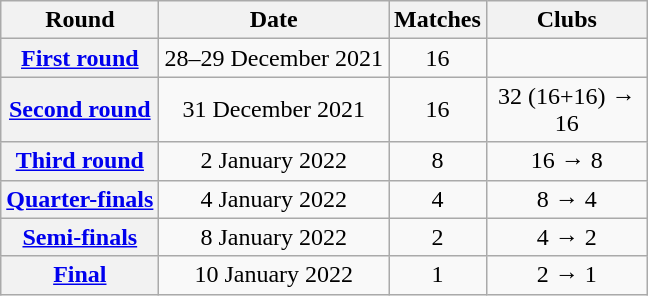<table class="wikitable" style="text-align: center">
<tr>
<th>Round</th>
<th>Date</th>
<th>Matches</th>
<th style="width:100px;">Clubs</th>
</tr>
<tr>
<th><a href='#'>First round</a></th>
<td>28–29 December 2021</td>
<td>16</td>
<td></td>
</tr>
<tr>
<th><a href='#'>Second round</a></th>
<td>31 December 2021</td>
<td>16</td>
<td>32 (16+16) → 16</td>
</tr>
<tr>
<th><a href='#'>Third round</a></th>
<td>2 January 2022</td>
<td>8</td>
<td>16 → 8</td>
</tr>
<tr>
<th><a href='#'>Quarter-finals</a></th>
<td>4 January 2022</td>
<td>4</td>
<td>8 → 4</td>
</tr>
<tr>
<th><a href='#'>Semi-finals</a></th>
<td>8 January 2022</td>
<td>2</td>
<td>4 → 2</td>
</tr>
<tr>
<th><a href='#'>Final</a></th>
<td>10 January 2022</td>
<td>1</td>
<td>2 → 1</td>
</tr>
</table>
